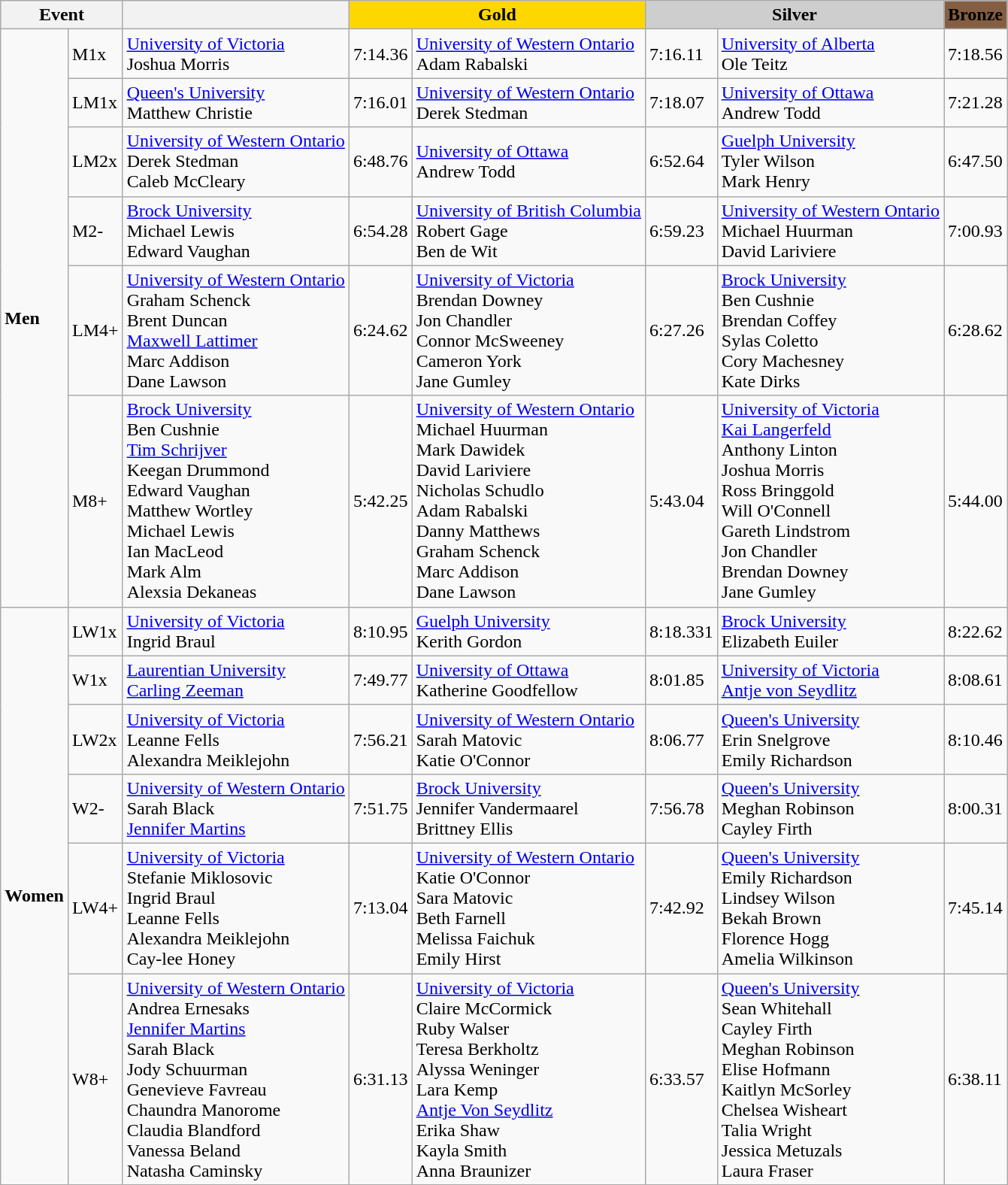<table class="wikitable mw-collapsible mw-collapsed">
<tr>
<th colspan="2">Event</th>
<th></th>
<th colspan="2" style="background:#FFD700;">Gold</th>
<th colspan="2" style="background:#CECECE;">Silver</th>
<th colspan="2" style="background:#855E42;">Bronze</th>
</tr>
<tr>
<td rowspan="6"><strong>Men</strong></td>
<td>M1x</td>
<td><a href='#'>University of Victoria</a><br>Joshua Morris</td>
<td>7:14.36</td>
<td><a href='#'>University of Western Ontario</a><br>Adam Rabalski</td>
<td>7:16.11</td>
<td><a href='#'>University of Alberta</a><br>Ole Teitz</td>
<td>7:18.56</td>
</tr>
<tr>
<td>LM1x</td>
<td><a href='#'>Queen's University</a><br>Matthew Christie</td>
<td>7:16.01</td>
<td><a href='#'>University of Western Ontario</a><br>Derek Stedman</td>
<td>7:18.07</td>
<td><a href='#'>University of Ottawa</a><br>Andrew Todd</td>
<td>7:21.28</td>
</tr>
<tr>
<td>LM2x</td>
<td><a href='#'>University of Western Ontario</a><br>Derek Stedman<br>Caleb McCleary</td>
<td>6:48.76</td>
<td><a href='#'>University of Ottawa</a><br>Andrew Todd</td>
<td>6:52.64</td>
<td><a href='#'>Guelph University</a><br>Tyler Wilson<br>Mark Henry</td>
<td>6:47.50</td>
</tr>
<tr>
<td>M2-</td>
<td><a href='#'>Brock University</a><br>Michael Lewis<br>Edward Vaughan</td>
<td>6:54.28</td>
<td><a href='#'>University of British Columbia</a><br>Robert Gage<br>Ben de Wit</td>
<td>6:59.23</td>
<td><a href='#'>University of Western Ontario</a><br>Michael Huurman<br>David Lariviere</td>
<td>7:00.93</td>
</tr>
<tr>
<td>LM4+</td>
<td><a href='#'>University of Western Ontario</a><br>Graham Schenck<br>Brent Duncan<br><a href='#'>Maxwell Lattimer</a><br>Marc Addison<br>Dane Lawson</td>
<td>6:24.62</td>
<td><a href='#'>University of Victoria</a><br>Brendan Downey<br>Jon Chandler<br>Connor McSweeney<br>Cameron York<br>Jane Gumley</td>
<td>6:27.26</td>
<td><a href='#'>Brock University</a><br>Ben Cushnie<br>Brendan Coffey<br>Sylas Coletto<br>Cory Machesney<br>Kate Dirks</td>
<td>6:28.62</td>
</tr>
<tr>
<td>M8+</td>
<td><a href='#'>Brock University</a><br>Ben Cushnie<br><a href='#'>Tim Schrijver</a><br>Keegan Drummond<br>Edward Vaughan<br>Matthew Wortley<br>Michael Lewis<br>Ian MacLeod<br>Mark Alm<br>Alexsia Dekaneas</td>
<td>5:42.25</td>
<td><a href='#'>University of Western Ontario</a><br>Michael Huurman<br>Mark Dawidek<br>David Lariviere<br>Nicholas Schudlo<br>Adam Rabalski<br>Danny Matthews<br>Graham Schenck<br>Marc Addison<br>Dane Lawson</td>
<td>5:43.04</td>
<td><a href='#'>University of Victoria</a><br><a href='#'>Kai Langerfeld</a><br>Anthony Linton<br>Joshua Morris<br>Ross Bringgold<br>Will O'Connell<br>Gareth Lindstrom<br>Jon Chandler<br>Brendan Downey<br>Jane Gumley</td>
<td>5:44.00</td>
</tr>
<tr>
<td rowspan="6"><strong>Women</strong></td>
<td>LW1x</td>
<td><a href='#'>University of Victoria</a><br>Ingrid Braul</td>
<td>8:10.95</td>
<td><a href='#'>Guelph University</a><br>Kerith Gordon</td>
<td>8:18.331</td>
<td><a href='#'>Brock University</a><br>Elizabeth Euiler</td>
<td>8:22.62</td>
</tr>
<tr>
<td>W1x</td>
<td><a href='#'>Laurentian University</a><br><a href='#'>Carling Zeeman</a></td>
<td>7:49.77</td>
<td><a href='#'>University of Ottawa</a><br>Katherine Goodfellow</td>
<td>8:01.85</td>
<td><a href='#'>University of Victoria</a><br><a href='#'>Antje von Seydlitz</a></td>
<td>8:08.61</td>
</tr>
<tr>
<td>LW2x</td>
<td><a href='#'>University of Victoria</a><br>Leanne Fells<br>Alexandra Meiklejohn</td>
<td>7:56.21</td>
<td><a href='#'>University of Western Ontario</a><br>Sarah Matovic<br>Katie O'Connor</td>
<td>8:06.77</td>
<td><a href='#'>Queen's University</a><br>Erin Snelgrove<br>Emily Richardson</td>
<td>8:10.46</td>
</tr>
<tr>
<td>W2-</td>
<td><a href='#'>University of Western Ontario</a><br>Sarah Black<br><a href='#'>Jennifer Martins</a></td>
<td>7:51.75</td>
<td><a href='#'>Brock University</a><br>Jennifer Vandermaarel<br>Brittney Ellis</td>
<td>7:56.78</td>
<td><a href='#'>Queen's University</a><br>Meghan Robinson<br>Cayley Firth</td>
<td>8:00.31</td>
</tr>
<tr>
<td>LW4+</td>
<td><a href='#'>University of Victoria</a><br>Stefanie Miklosovic<br>Ingrid Braul<br>Leanne Fells<br>Alexandra Meiklejohn<br>Cay-lee Honey</td>
<td>7:13.04</td>
<td><a href='#'>University of Western Ontario</a><br>Katie O'Connor<br>Sara Matovic<br>Beth Farnell<br>Melissa Faichuk<br>Emily Hirst</td>
<td>7:42.92</td>
<td><a href='#'>Queen's University</a><br>Emily Richardson<br>Lindsey Wilson<br>Bekah Brown<br>Florence Hogg<br>Amelia Wilkinson</td>
<td>7:45.14</td>
</tr>
<tr>
<td>W8+</td>
<td><a href='#'>University of Western Ontario</a><br>Andrea Ernesaks<br><a href='#'>Jennifer Martins</a><br>Sarah Black<br>Jody Schuurman<br>Genevieve Favreau<br>Chaundra Manorome<br>Claudia Blandford<br>Vanessa Beland<br>Natasha Caminsky</td>
<td>6:31.13</td>
<td><a href='#'>University of Victoria</a><br>Claire McCormick<br>Ruby Walser<br>Teresa Berkholtz<br>Alyssa Weninger<br>Lara Kemp<br><a href='#'>Antje Von Seydlitz</a><br>Erika Shaw<br>Kayla Smith<br>Anna Braunizer</td>
<td>6:33.57</td>
<td><a href='#'>Queen's University</a><br>Sean Whitehall<br>Cayley Firth<br>Meghan Robinson<br>Elise Hofmann<br>Kaitlyn McSorley<br>Chelsea Wisheart<br>Talia Wright<br>Jessica Metuzals<br>Laura Fraser</td>
<td>6:38.11</td>
</tr>
</table>
